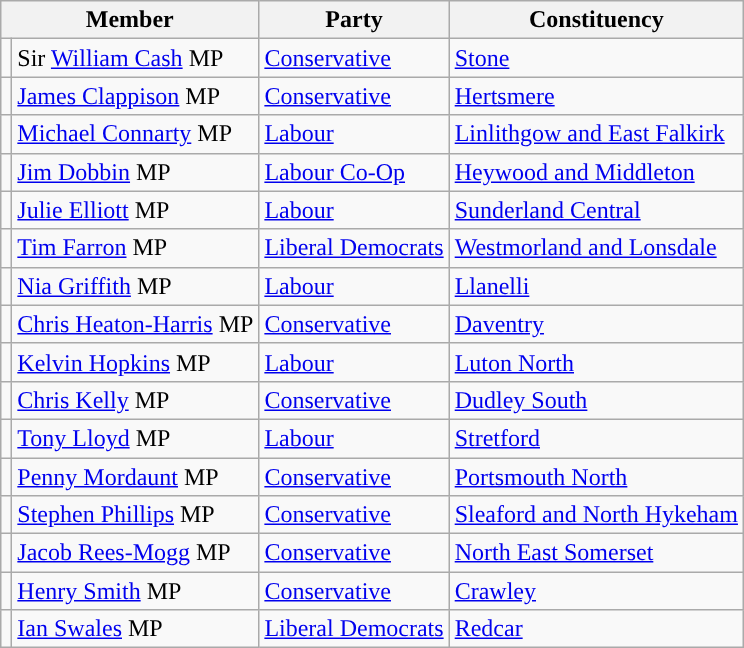<table class="wikitable">
<tr>
<th colspan="2" valign="top">Member</th>
<th valign="top">Party</th>
<th valign="top">Constituency</th>
</tr>
<tr>
<td style="color:inherit;background:"></td>
<td>Sir <a href='#'>William Cash</a> MP</td>
<td><a href='#'>Conservative</a></td>
<td><a href='#'>Stone</a></td>
</tr>
<tr>
<td style="color:inherit;background:"></td>
<td><a href='#'>James Clappison</a> MP</td>
<td><a href='#'>Conservative</a></td>
<td><a href='#'>Hertsmere</a></td>
</tr>
<tr>
<td style="color:inherit;background:"></td>
<td><a href='#'>Michael Connarty</a> MP</td>
<td><a href='#'>Labour</a></td>
<td><a href='#'>Linlithgow and East Falkirk</a></td>
</tr>
<tr>
<td style="color:inherit;background:"></td>
<td><a href='#'>Jim Dobbin</a> MP</td>
<td><a href='#'>Labour Co-Op</a></td>
<td><a href='#'>Heywood and Middleton</a></td>
</tr>
<tr>
<td style="color:inherit;background:"></td>
<td><a href='#'>Julie Elliott</a> MP</td>
<td><a href='#'>Labour</a></td>
<td><a href='#'>Sunderland Central</a></td>
</tr>
<tr>
<td style="color:inherit;background:"></td>
<td><a href='#'>Tim Farron</a> MP</td>
<td><a href='#'>Liberal Democrats</a></td>
<td><a href='#'>Westmorland and Lonsdale</a></td>
</tr>
<tr>
<td style="color:inherit;background:"></td>
<td><a href='#'>Nia Griffith</a> MP</td>
<td><a href='#'>Labour</a></td>
<td><a href='#'>Llanelli</a></td>
</tr>
<tr>
<td style="color:inherit;background:"></td>
<td><a href='#'>Chris Heaton-Harris</a> MP</td>
<td><a href='#'>Conservative</a></td>
<td><a href='#'>Daventry</a></td>
</tr>
<tr>
<td style="color:inherit;background:"></td>
<td><a href='#'>Kelvin Hopkins</a> MP</td>
<td><a href='#'>Labour</a></td>
<td><a href='#'>Luton North</a></td>
</tr>
<tr>
<td style="color:inherit;background:"></td>
<td><a href='#'>Chris Kelly</a> MP</td>
<td><a href='#'>Conservative</a></td>
<td><a href='#'>Dudley South</a></td>
</tr>
<tr>
<td style="color:inherit;background:"></td>
<td><a href='#'>Tony Lloyd</a> MP</td>
<td><a href='#'>Labour</a></td>
<td><a href='#'>Stretford</a></td>
</tr>
<tr>
<td style="color:inherit;background:"></td>
<td><a href='#'>Penny Mordaunt</a> MP</td>
<td><a href='#'>Conservative</a></td>
<td><a href='#'>Portsmouth North</a></td>
</tr>
<tr>
<td style="color:inherit;background:"></td>
<td><a href='#'>Stephen Phillips</a> MP</td>
<td><a href='#'>Conservative</a></td>
<td><a href='#'>Sleaford and North Hykeham</a></td>
</tr>
<tr>
<td style="color:inherit;background:"></td>
<td><a href='#'>Jacob Rees-Mogg</a> MP</td>
<td><a href='#'>Conservative</a></td>
<td><a href='#'>North East Somerset</a></td>
</tr>
<tr>
<td style="color:inherit;background:"></td>
<td><a href='#'>Henry Smith</a> MP</td>
<td><a href='#'>Conservative</a></td>
<td><a href='#'>Crawley</a></td>
</tr>
<tr>
<td style="color:inherit;background:"></td>
<td><a href='#'>Ian Swales</a> MP</td>
<td><a href='#'>Liberal Democrats</a></td>
<td><a href='#'>Redcar</a></td>
</tr>
</table>
